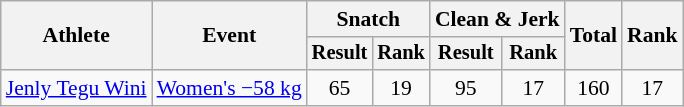<table class="wikitable" style="font-size:90%">
<tr>
<th rowspan="2">Athlete</th>
<th rowspan="2">Event</th>
<th colspan="2">Snatch</th>
<th colspan="2">Clean & Jerk</th>
<th rowspan="2">Total</th>
<th rowspan="2">Rank</th>
</tr>
<tr style="font-size:95%">
<th>Result</th>
<th>Rank</th>
<th>Result</th>
<th>Rank</th>
</tr>
<tr align=center>
<td align=left><a href='#'>Jenly Tegu Wini</a></td>
<td align=left><a href='#'>Women's −58 kg</a></td>
<td>65</td>
<td>19</td>
<td>95</td>
<td>17</td>
<td>160</td>
<td>17</td>
</tr>
</table>
